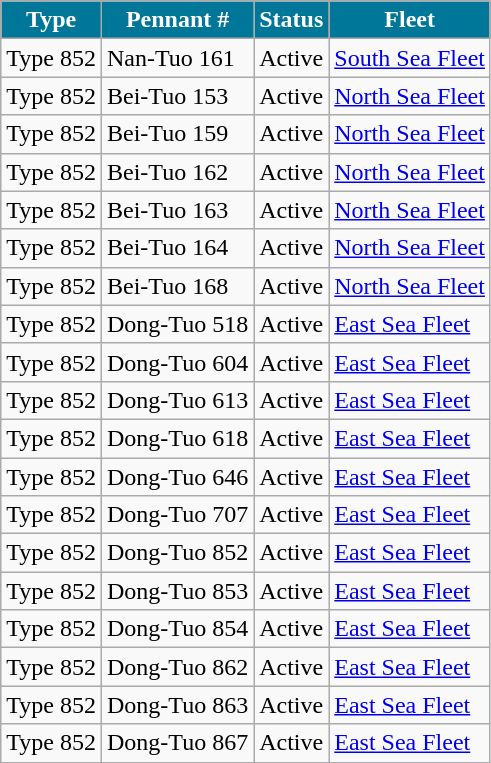<table class="wikitable">
<tr>
<th style="background:#079;color:#fff;">Type</th>
<th style="background:#079;color:#fff;">Pennant #</th>
<th style="background:#079;color:#fff;">Status</th>
<th style="background:#079;color:#fff;">Fleet</th>
</tr>
<tr>
<td>Type 852</td>
<td>Nan-Tuo 161</td>
<td>Active</td>
<td><a href='#'>South Sea Fleet</a></td>
</tr>
<tr>
<td>Type 852</td>
<td>Bei-Tuo 153</td>
<td>Active</td>
<td><a href='#'>North Sea Fleet</a></td>
</tr>
<tr>
<td>Type 852</td>
<td>Bei-Tuo 159</td>
<td>Active</td>
<td><a href='#'>North Sea Fleet</a></td>
</tr>
<tr>
<td>Type 852</td>
<td>Bei-Tuo 162</td>
<td>Active</td>
<td><a href='#'>North Sea Fleet</a></td>
</tr>
<tr>
<td>Type 852</td>
<td>Bei-Tuo 163</td>
<td>Active</td>
<td><a href='#'>North Sea Fleet</a></td>
</tr>
<tr>
<td>Type 852</td>
<td>Bei-Tuo 164</td>
<td>Active</td>
<td><a href='#'>North Sea Fleet</a></td>
</tr>
<tr>
<td>Type 852</td>
<td>Bei-Tuo 168</td>
<td>Active</td>
<td><a href='#'>North Sea Fleet</a></td>
</tr>
<tr>
<td>Type 852</td>
<td>Dong-Tuo 518</td>
<td>Active</td>
<td><a href='#'>East Sea Fleet</a></td>
</tr>
<tr>
<td>Type 852</td>
<td>Dong-Tuo 604</td>
<td>Active</td>
<td><a href='#'>East Sea Fleet</a></td>
</tr>
<tr>
<td>Type 852</td>
<td>Dong-Tuo 613</td>
<td>Active</td>
<td><a href='#'>East Sea Fleet</a></td>
</tr>
<tr>
<td>Type 852</td>
<td>Dong-Tuo 618</td>
<td>Active</td>
<td><a href='#'>East Sea Fleet</a></td>
</tr>
<tr>
<td>Type 852</td>
<td>Dong-Tuo 646</td>
<td>Active</td>
<td><a href='#'>East Sea Fleet</a></td>
</tr>
<tr>
<td>Type 852</td>
<td>Dong-Tuo 707</td>
<td>Active</td>
<td><a href='#'>East Sea Fleet</a></td>
</tr>
<tr>
<td>Type 852</td>
<td>Dong-Tuo 852</td>
<td>Active</td>
<td><a href='#'>East Sea Fleet</a></td>
</tr>
<tr>
<td>Type 852</td>
<td>Dong-Tuo 853</td>
<td>Active</td>
<td><a href='#'>East Sea Fleet</a></td>
</tr>
<tr>
<td>Type 852</td>
<td>Dong-Tuo 854</td>
<td>Active</td>
<td><a href='#'>East Sea Fleet</a></td>
</tr>
<tr>
<td>Type 852</td>
<td>Dong-Tuo 862</td>
<td>Active</td>
<td><a href='#'>East Sea Fleet</a></td>
</tr>
<tr>
<td>Type 852</td>
<td>Dong-Tuo 863</td>
<td>Active</td>
<td><a href='#'>East Sea Fleet</a></td>
</tr>
<tr>
<td>Type 852</td>
<td>Dong-Tuo 867</td>
<td>Active</td>
<td><a href='#'>East Sea Fleet</a></td>
</tr>
</table>
